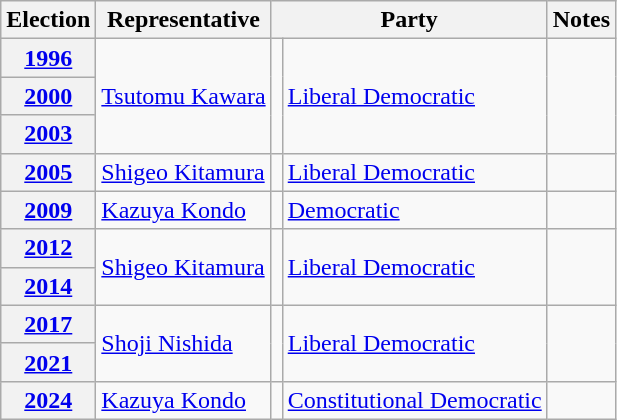<table class=wikitable>
<tr valign=bottom>
<th>Election</th>
<th>Representative</th>
<th colspan="2">Party</th>
<th>Notes</th>
</tr>
<tr>
<th><a href='#'>1996</a></th>
<td rowspan="3"><a href='#'>Tsutomu Kawara</a></td>
<td rowspan="3" bgcolor=></td>
<td rowspan="3"><a href='#'>Liberal Democratic</a></td>
<td rowspan="3"></td>
</tr>
<tr>
<th><a href='#'>2000</a></th>
</tr>
<tr>
<th><a href='#'>2003</a></th>
</tr>
<tr>
<th><a href='#'>2005</a></th>
<td><a href='#'>Shigeo Kitamura</a></td>
<td bgcolor=></td>
<td><a href='#'>Liberal Democratic</a></td>
<td></td>
</tr>
<tr>
<th><a href='#'>2009</a></th>
<td><a href='#'>Kazuya Kondo</a></td>
<td bgcolor=></td>
<td><a href='#'>Democratic</a></td>
<td></td>
</tr>
<tr>
<th><a href='#'>2012</a></th>
<td rowspan="2"><a href='#'>Shigeo Kitamura</a></td>
<td rowspan="2" bgcolor=></td>
<td rowspan="2"><a href='#'>Liberal Democratic</a></td>
<td rowspan="2"></td>
</tr>
<tr>
<th><a href='#'>2014</a></th>
</tr>
<tr>
<th><a href='#'>2017</a></th>
<td rowspan="2"><a href='#'>Shoji Nishida</a></td>
<td rowspan="2" bgcolor=></td>
<td rowspan="2"><a href='#'>Liberal Democratic</a></td>
<td rowspan="2"></td>
</tr>
<tr>
<th><a href='#'>2021</a></th>
</tr>
<tr>
<th><a href='#'>2024</a></th>
<td><a href='#'>Kazuya Kondo</a></td>
<td bgcolor=></td>
<td><a href='#'>Constitutional Democratic</a></td>
<td></td>
</tr>
</table>
